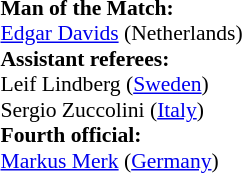<table style="width:100%; font-size:90%;">
<tr>
<td><br><strong>Man of the Match:</strong>
<br><a href='#'>Edgar Davids</a> (Netherlands)<br><strong>Assistant referees:</strong>
<br>Leif Lindberg (<a href='#'>Sweden</a>)
<br>Sergio Zuccolini (<a href='#'>Italy</a>)
<br><strong>Fourth official:</strong>
<br><a href='#'>Markus Merk</a> (<a href='#'>Germany</a>)</td>
</tr>
</table>
